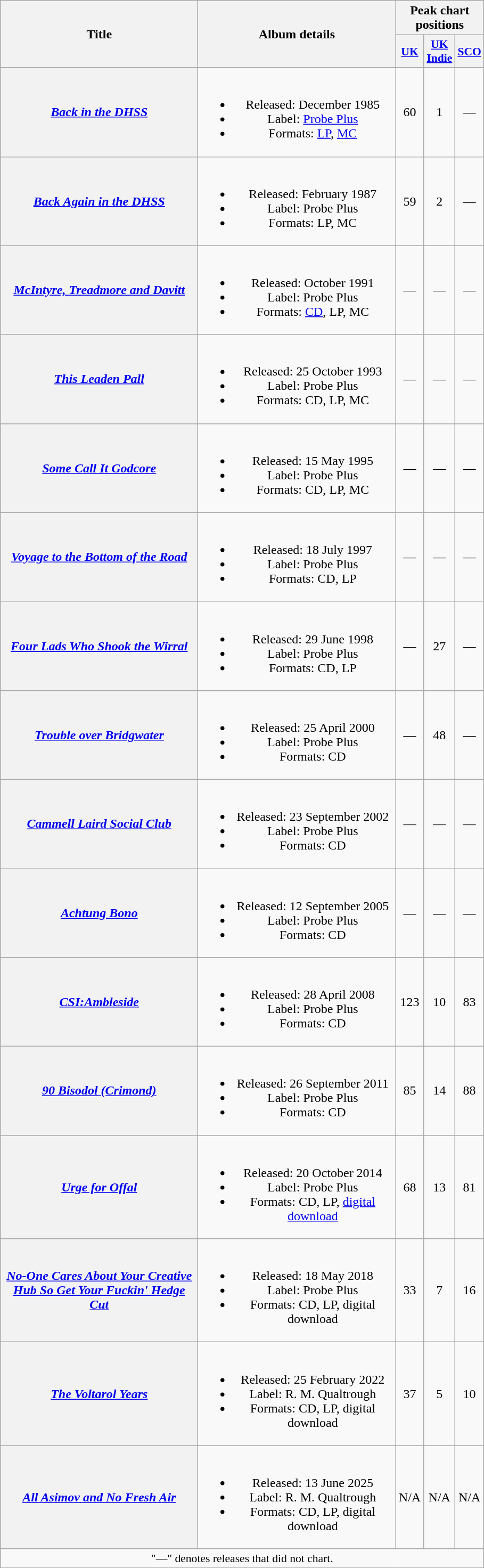<table class="wikitable plainrowheaders" style="text-align:center;">
<tr>
<th rowspan="2" scope="col" style="width:15em;">Title</th>
<th rowspan="2" scope="col" style="width:15em;">Album details</th>
<th colspan="3">Peak chart positions</th>
</tr>
<tr>
<th scope="col" style="width:2em;font-size:90%;"><a href='#'>UK</a><br></th>
<th scope="col" style="width:2em;font-size:90%;"><a href='#'>UK Indie</a><br></th>
<th scope="col" style="width:2em;font-size:90%;"><a href='#'>SCO</a><br></th>
</tr>
<tr>
<th scope="row"><em><a href='#'>Back in the DHSS</a></em></th>
<td><br><ul><li>Released: December 1985</li><li>Label: <a href='#'>Probe Plus</a></li><li>Formats: <a href='#'>LP</a>, <a href='#'>MC</a></li></ul></td>
<td>60</td>
<td>1</td>
<td>—</td>
</tr>
<tr>
<th scope="row"><em><a href='#'>Back Again in the DHSS</a></em></th>
<td><br><ul><li>Released: February 1987</li><li>Label: Probe Plus</li><li>Formats: LP, MC</li></ul></td>
<td>59</td>
<td>2</td>
<td>—</td>
</tr>
<tr>
<th scope="row"><em><a href='#'>McIntyre, Treadmore and Davitt</a></em></th>
<td><br><ul><li>Released: October 1991</li><li>Label: Probe Plus</li><li>Formats: <a href='#'>CD</a>, LP, MC</li></ul></td>
<td>—</td>
<td>—</td>
<td>—</td>
</tr>
<tr>
<th scope="row"><em><a href='#'>This Leaden Pall</a></em></th>
<td><br><ul><li>Released: 25 October 1993</li><li>Label: Probe Plus</li><li>Formats: CD, LP, MC</li></ul></td>
<td>—</td>
<td>—</td>
<td>—</td>
</tr>
<tr>
<th scope="row"><em><a href='#'>Some Call It Godcore</a></em></th>
<td><br><ul><li>Released: 15 May 1995</li><li>Label: Probe Plus</li><li>Formats: CD, LP, MC</li></ul></td>
<td>—</td>
<td>—</td>
<td>—</td>
</tr>
<tr>
<th scope="row"><em><a href='#'>Voyage to the Bottom of the Road</a></em></th>
<td><br><ul><li>Released: 18 July 1997</li><li>Label: Probe Plus</li><li>Formats: CD, LP</li></ul></td>
<td>—</td>
<td>—</td>
<td>—</td>
</tr>
<tr>
<th scope="row"><em><a href='#'>Four Lads Who Shook the Wirral</a></em></th>
<td><br><ul><li>Released: 29 June 1998</li><li>Label: Probe Plus</li><li>Formats: CD, LP</li></ul></td>
<td>—</td>
<td>27</td>
<td>—</td>
</tr>
<tr>
<th scope="row"><em><a href='#'>Trouble over Bridgwater</a></em></th>
<td><br><ul><li>Released: 25 April 2000</li><li>Label: Probe Plus</li><li>Formats: CD</li></ul></td>
<td>—</td>
<td>48</td>
<td>—</td>
</tr>
<tr>
<th scope="row"><em><a href='#'>Cammell Laird Social Club</a></em></th>
<td><br><ul><li>Released: 23 September 2002</li><li>Label: Probe Plus</li><li>Formats: CD</li></ul></td>
<td>—</td>
<td>—</td>
<td>—</td>
</tr>
<tr>
<th scope="row"><em><a href='#'>Achtung Bono</a></em></th>
<td><br><ul><li>Released: 12 September 2005</li><li>Label: Probe Plus</li><li>Formats: CD</li></ul></td>
<td>—</td>
<td>—</td>
<td>—</td>
</tr>
<tr>
<th scope="row"><em><a href='#'>CSI:Ambleside</a></em></th>
<td><br><ul><li>Released: 28 April 2008</li><li>Label: Probe Plus</li><li>Formats: CD</li></ul></td>
<td>123</td>
<td>10</td>
<td>83</td>
</tr>
<tr>
<th scope="row"><em><a href='#'>90 Bisodol (Crimond)</a></em></th>
<td><br><ul><li>Released: 26 September 2011</li><li>Label: Probe Plus</li><li>Formats: CD</li></ul></td>
<td>85</td>
<td>14</td>
<td>88</td>
</tr>
<tr>
<th scope="row"><em><a href='#'>Urge for Offal</a></em></th>
<td><br><ul><li>Released: 20 October 2014</li><li>Label: Probe Plus</li><li>Formats: CD, LP, <a href='#'>digital download</a></li></ul></td>
<td>68</td>
<td>13</td>
<td>81</td>
</tr>
<tr>
<th scope="row"><em><a href='#'>No-One Cares About Your Creative Hub So Get Your Fuckin' Hedge Cut</a></em></th>
<td><br><ul><li>Released: 18 May 2018</li><li>Label: Probe Plus</li><li>Formats: CD, LP, digital download</li></ul></td>
<td>33</td>
<td>7</td>
<td>16</td>
</tr>
<tr>
<th scope="row"><em><a href='#'>The Voltarol Years</a></em></th>
<td><br><ul><li>Released: 25 February 2022</li><li>Label: R. M. Qualtrough</li><li>Formats: CD, LP, digital download</li></ul></td>
<td>37</td>
<td>5</td>
<td>10</td>
</tr>
<tr>
<th scope="row"><em><a href='#'>All Asimov and No Fresh Air</a></em></th>
<td><br><ul><li>Released: 13 June 2025</li><li>Label: R. M. Qualtrough</li><li>Formats: CD, LP, digital download</li></ul></td>
<td>N/A</td>
<td>N/A</td>
<td>N/A</td>
</tr>
<tr>
<td colspan="5" style="font-size:90%">"—" denotes releases that did not chart.</td>
</tr>
</table>
